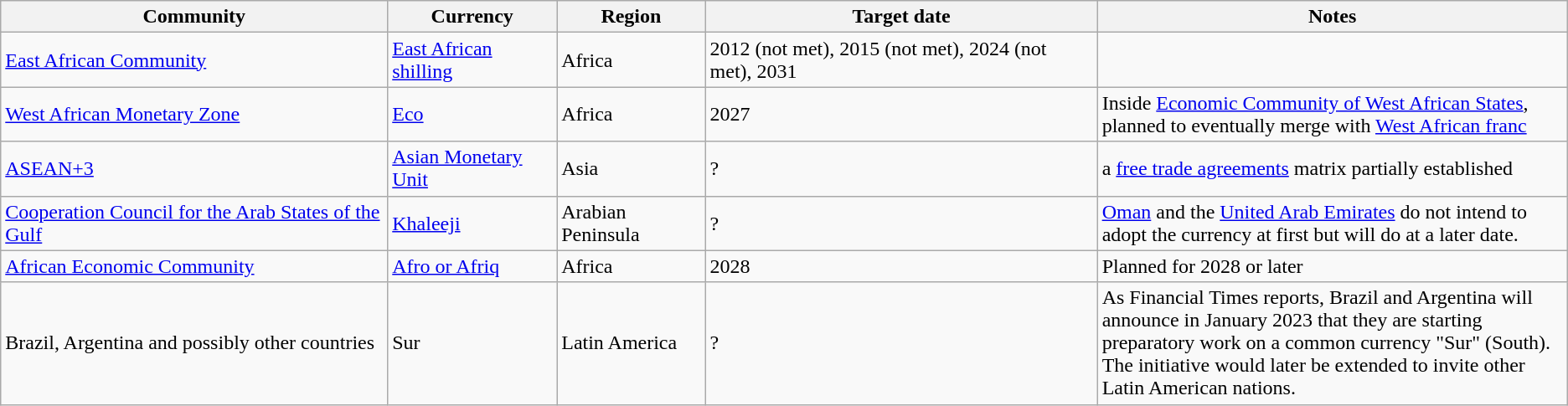<table class="wikitable sortable">
<tr>
<th>Community</th>
<th>Currency</th>
<th>Region</th>
<th>Target date</th>
<th width=30%>Notes</th>
</tr>
<tr>
<td> <a href='#'>East African Community</a></td>
<td><a href='#'>East African shilling</a></td>
<td>Africa</td>
<td>2012 (not met), 2015 (not met), 2024 (not met), 2031</td>
<td></td>
</tr>
<tr>
<td><a href='#'>West African Monetary Zone</a></td>
<td><a href='#'>Eco</a></td>
<td>Africa</td>
<td>2027</td>
<td>Inside <a href='#'>Economic Community of West African States</a>, planned to eventually merge with <a href='#'>West African franc</a></td>
</tr>
<tr>
<td><a href='#'>ASEAN+3</a></td>
<td><a href='#'>Asian Monetary Unit</a> </td>
<td>Asia</td>
<td>?</td>
<td>a <a href='#'>free trade agreements</a> matrix partially established</td>
</tr>
<tr>
<td> <a href='#'>Cooperation Council for the Arab States of the Gulf</a></td>
<td><a href='#'>Khaleeji</a></td>
<td>Arabian Peninsula</td>
<td>?</td>
<td><a href='#'>Oman</a> and the <a href='#'>United Arab Emirates</a> do not intend to adopt the currency at first but will do at a later date.</td>
</tr>
<tr>
<td> <a href='#'>African Economic Community</a></td>
<td><a href='#'>Afro or Afriq</a></td>
<td>Africa</td>
<td>2028</td>
<td>Planned for 2028 or later</td>
</tr>
<tr>
<td>Brazil, Argentina and possibly other countries</td>
<td>Sur</td>
<td>Latin America</td>
<td>?</td>
<td>As Financial Times reports, Brazil and Argentina will announce in January 2023 that they are starting preparatory work on a common currency "Sur" (South). The initiative would later be extended to invite other Latin American nations.</td>
</tr>
</table>
